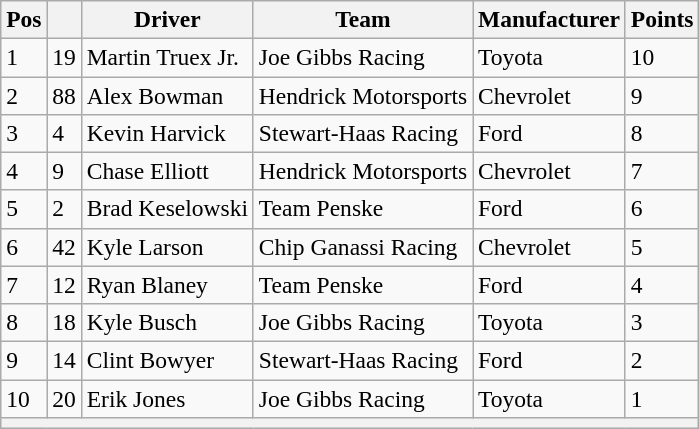<table class="wikitable" style="font-size:98%">
<tr>
<th>Pos</th>
<th></th>
<th>Driver</th>
<th>Team</th>
<th>Manufacturer</th>
<th>Points</th>
</tr>
<tr>
<td>1</td>
<td>19</td>
<td>Martin Truex Jr.</td>
<td>Joe Gibbs Racing</td>
<td>Toyota</td>
<td>10</td>
</tr>
<tr>
<td>2</td>
<td>88</td>
<td>Alex Bowman</td>
<td>Hendrick Motorsports</td>
<td>Chevrolet</td>
<td>9</td>
</tr>
<tr>
<td>3</td>
<td>4</td>
<td>Kevin Harvick</td>
<td>Stewart-Haas Racing</td>
<td>Ford</td>
<td>8</td>
</tr>
<tr>
<td>4</td>
<td>9</td>
<td>Chase Elliott</td>
<td>Hendrick Motorsports</td>
<td>Chevrolet</td>
<td>7</td>
</tr>
<tr>
<td>5</td>
<td>2</td>
<td>Brad Keselowski</td>
<td>Team Penske</td>
<td>Ford</td>
<td>6</td>
</tr>
<tr>
<td>6</td>
<td>42</td>
<td>Kyle Larson</td>
<td>Chip Ganassi Racing</td>
<td>Chevrolet</td>
<td>5</td>
</tr>
<tr>
<td>7</td>
<td>12</td>
<td>Ryan Blaney</td>
<td>Team Penske</td>
<td>Ford</td>
<td>4</td>
</tr>
<tr>
<td>8</td>
<td>18</td>
<td>Kyle Busch</td>
<td>Joe Gibbs Racing</td>
<td>Toyota</td>
<td>3</td>
</tr>
<tr>
<td>9</td>
<td>14</td>
<td>Clint Bowyer</td>
<td>Stewart-Haas Racing</td>
<td>Ford</td>
<td>2</td>
</tr>
<tr>
<td>10</td>
<td>20</td>
<td>Erik Jones</td>
<td>Joe Gibbs Racing</td>
<td>Toyota</td>
<td>1</td>
</tr>
<tr>
<th colspan="6"></th>
</tr>
</table>
